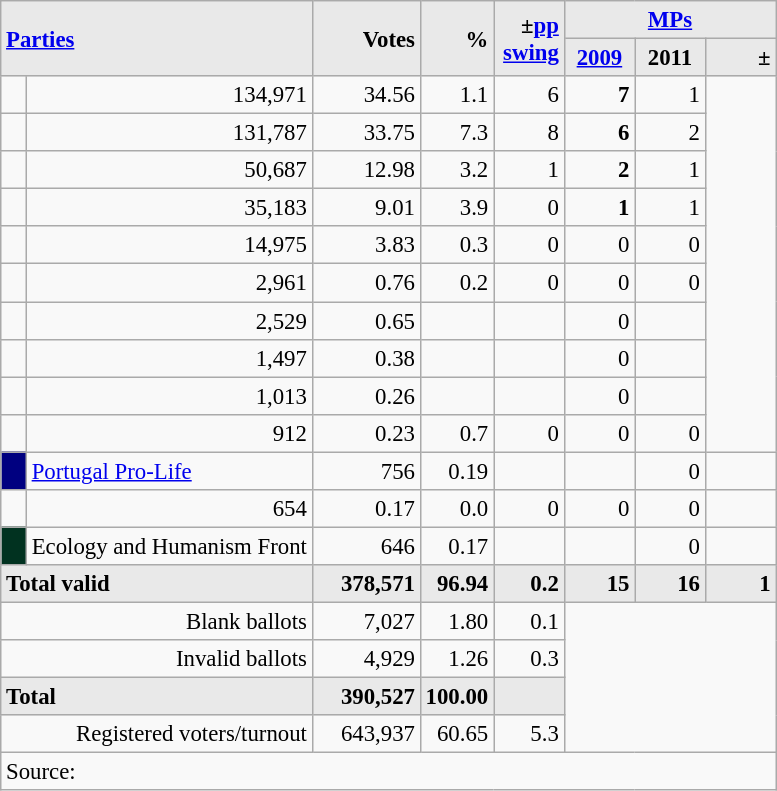<table class="wikitable" style="text-align:right; font-size:95%;">
<tr>
<th rowspan="2" colspan="2" style="background:#e9e9e9; text-align:left;" alignleft><a href='#'>Parties</a></th>
<th rowspan="2" style="background:#e9e9e9; text-align:right;">Votes</th>
<th rowspan="2" style="background:#e9e9e9; text-align:right;">%</th>
<th rowspan="2" style="background:#e9e9e9; text-align:right;">±<a href='#'>pp</a> <a href='#'>swing</a></th>
<th colspan="3" style="background:#e9e9e9; text-align:center;"><a href='#'>MPs</a></th>
</tr>
<tr style="background-color:#E9E9E9">
<th style="background-color:#E9E9E9;text-align:center;"><a href='#'>2009</a></th>
<th style="background-color:#E9E9E9;text-align:center;">2011</th>
<th style="background:#e9e9e9; text-align:right;">±</th>
</tr>
<tr>
<td></td>
<td>134,971</td>
<td>34.56</td>
<td>1.1</td>
<td>6</td>
<td><strong>7</strong></td>
<td>1</td>
</tr>
<tr>
<td></td>
<td>131,787</td>
<td>33.75</td>
<td>7.3</td>
<td>8</td>
<td><strong>6</strong></td>
<td>2</td>
</tr>
<tr>
<td></td>
<td>50,687</td>
<td>12.98</td>
<td>3.2</td>
<td>1</td>
<td><strong>2</strong></td>
<td>1</td>
</tr>
<tr>
<td></td>
<td>35,183</td>
<td>9.01</td>
<td>3.9</td>
<td>0</td>
<td><strong>1</strong></td>
<td>1</td>
</tr>
<tr>
<td></td>
<td>14,975</td>
<td>3.83</td>
<td>0.3</td>
<td>0</td>
<td>0</td>
<td>0</td>
</tr>
<tr>
<td></td>
<td>2,961</td>
<td>0.76</td>
<td>0.2</td>
<td>0</td>
<td>0</td>
<td>0</td>
</tr>
<tr>
<td></td>
<td>2,529</td>
<td>0.65</td>
<td></td>
<td></td>
<td>0</td>
<td></td>
</tr>
<tr>
<td></td>
<td>1,497</td>
<td>0.38</td>
<td></td>
<td></td>
<td>0</td>
<td></td>
</tr>
<tr>
<td></td>
<td>1,013</td>
<td>0.26</td>
<td></td>
<td></td>
<td>0</td>
<td></td>
</tr>
<tr>
<td></td>
<td>912</td>
<td>0.23</td>
<td>0.7</td>
<td>0</td>
<td>0</td>
<td>0</td>
</tr>
<tr>
<td style="width:10px;background-color:#000080;text-align:center;"></td>
<td style="text-align:left;"><a href='#'>Portugal Pro-Life</a></td>
<td>756</td>
<td>0.19</td>
<td></td>
<td></td>
<td>0</td>
<td></td>
</tr>
<tr>
<td></td>
<td>654</td>
<td>0.17</td>
<td>0.0</td>
<td>0</td>
<td>0</td>
<td>0</td>
</tr>
<tr>
<td style="width:10px;background-color:#013220;text-align:center;"></td>
<td style="text-align:left;">Ecology and Humanism Front </td>
<td>646</td>
<td>0.17</td>
<td></td>
<td></td>
<td>0</td>
<td></td>
</tr>
<tr>
<td colspan=2 align=left style="background-color:#E9E9E9"><strong>Total valid</strong></td>
<td width="65" align="right" style="background-color:#E9E9E9"><strong>378,571</strong></td>
<td width="40" align="right" style="background-color:#E9E9E9"><strong>96.94</strong></td>
<td width="40" align="right" style="background-color:#E9E9E9"><strong>0.2</strong></td>
<td width="40" align="right" style="background-color:#E9E9E9"><strong>15</strong></td>
<td width="40" align="right" style="background-color:#E9E9E9"><strong>16</strong></td>
<td width="40" align="right" style="background-color:#E9E9E9"><strong>1</strong></td>
</tr>
<tr>
<td colspan=2>Blank ballots</td>
<td>7,027</td>
<td>1.80</td>
<td>0.1</td>
<td colspan=4 rowspan=4></td>
</tr>
<tr>
<td colspan=2>Invalid ballots</td>
<td>4,929</td>
<td>1.26</td>
<td>0.3</td>
</tr>
<tr>
<td colspan=2 align=left style="background-color:#E9E9E9"><strong>Total</strong></td>
<td width="50" align="right" style="background-color:#E9E9E9"><strong>390,527</strong></td>
<td width="40" align="right" style="background-color:#E9E9E9"><strong>100.00</strong></td>
<td width="40" align="right" style="background-color:#E9E9E9"></td>
</tr>
<tr>
<td colspan=2>Registered voters/turnout</td>
<td>643,937</td>
<td>60.65</td>
<td>5.3</td>
</tr>
<tr>
<td colspan=11 align=left>Source: </td>
</tr>
</table>
